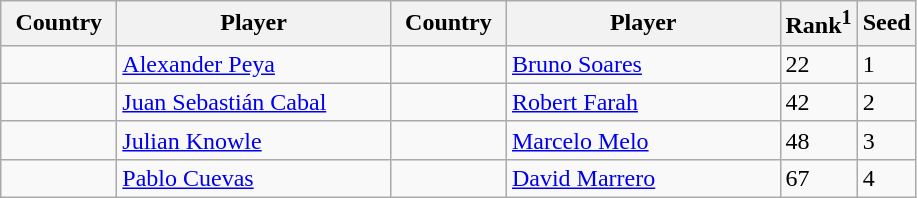<table class="sortable wikitable">
<tr>
<th width="70">Country</th>
<th width="175">Player</th>
<th width="70">Country</th>
<th width="175">Player</th>
<th>Rank<sup>1</sup></th>
<th>Seed</th>
</tr>
<tr>
<td></td>
<td><a href='#'>Alexander Peya</a></td>
<td></td>
<td><a href='#'>Bruno Soares</a></td>
<td>22</td>
<td>1</td>
</tr>
<tr>
<td></td>
<td><a href='#'>Juan Sebastián Cabal</a></td>
<td></td>
<td><a href='#'>Robert Farah</a></td>
<td>42</td>
<td>2</td>
</tr>
<tr>
<td></td>
<td><a href='#'>Julian Knowle</a></td>
<td></td>
<td><a href='#'>Marcelo Melo</a></td>
<td>48</td>
<td>3</td>
</tr>
<tr>
<td></td>
<td><a href='#'>Pablo Cuevas</a></td>
<td></td>
<td><a href='#'>David Marrero</a></td>
<td>67</td>
<td>4</td>
</tr>
</table>
